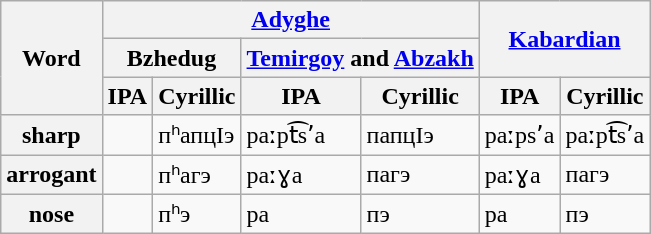<table class="wikitable" border="1" text-align="right">
<tr>
<th rowspan="3">Word</th>
<th colspan="4"><a href='#'>Adyghe</a></th>
<th rowspan="2" colspan="2"><a href='#'>Kabardian</a></th>
</tr>
<tr>
<th colspan="2">Bzhedug</th>
<th colspan="2"><a href='#'>Temirgoy</a> and <a href='#'>Abzakh</a></th>
</tr>
<tr>
<th>IPA</th>
<th>Cyrillic</th>
<th>IPA</th>
<th>Cyrillic</th>
<th>IPA</th>
<th>Cyrillic</th>
</tr>
<tr>
<th>sharp</th>
<td></td>
<td>пʰапцIэ</td>
<td>paːpt͡sʼa</td>
<td>папцIэ</td>
<td>paːpsʼa</td>
<td>paːpt͡sʼa</td>
</tr>
<tr>
<th>arrogant</th>
<td></td>
<td>пʰагэ</td>
<td>paːɣa</td>
<td>пагэ</td>
<td>paːɣa</td>
<td>пагэ</td>
</tr>
<tr>
<th>nose</th>
<td></td>
<td>пʰэ</td>
<td>pa</td>
<td>пэ</td>
<td>pa</td>
<td>пэ</td>
</tr>
</table>
